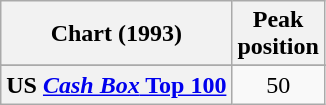<table class="wikitable sortable plainrowheaders" style="text-align:center">
<tr>
<th>Chart (1993)</th>
<th>Peak<br>position</th>
</tr>
<tr>
</tr>
<tr>
</tr>
<tr>
<th scope="row">US <a href='#'><em>Cash Box</em> Top 100</a></th>
<td style="text-align:center;">50</td>
</tr>
</table>
